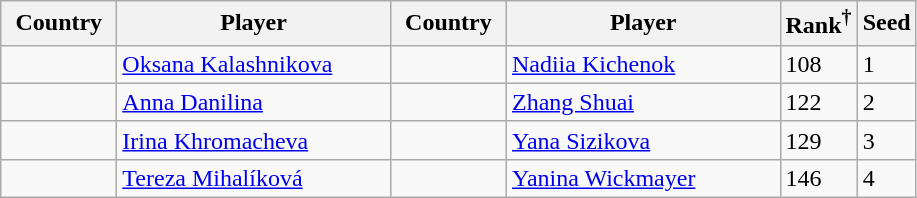<table class="sortable wikitable">
<tr>
<th width="70">Country</th>
<th width="175">Player</th>
<th width="70">Country</th>
<th width="175">Player</th>
<th>Rank<sup>†</sup></th>
<th>Seed</th>
</tr>
<tr>
<td></td>
<td><a href='#'>Oksana Kalashnikova</a></td>
<td></td>
<td><a href='#'>Nadiia Kichenok</a></td>
<td>108</td>
<td>1</td>
</tr>
<tr>
<td></td>
<td><a href='#'>Anna Danilina</a></td>
<td></td>
<td><a href='#'>Zhang Shuai</a></td>
<td>122</td>
<td>2</td>
</tr>
<tr>
<td></td>
<td><a href='#'>Irina Khromacheva</a></td>
<td></td>
<td><a href='#'>Yana Sizikova</a></td>
<td>129</td>
<td>3</td>
</tr>
<tr>
<td></td>
<td><a href='#'>Tereza Mihalíková</a></td>
<td></td>
<td><a href='#'>Yanina Wickmayer</a></td>
<td>146</td>
<td>4</td>
</tr>
</table>
